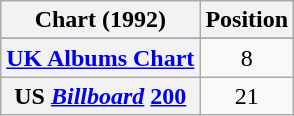<table class="wikitable sortable plainrowheaders" style="text-align:center;">
<tr>
<th scope="col">Chart (1992)</th>
<th scope="col">Position</th>
</tr>
<tr>
</tr>
<tr>
</tr>
<tr>
</tr>
<tr>
</tr>
<tr>
<th scope="row"><a href='#'>UK Albums Chart</a></th>
<td>8</td>
</tr>
<tr>
<th scope="row">US <em><a href='#'>Billboard</a></em> <a href='#'>200</a></th>
<td>21</td>
</tr>
</table>
